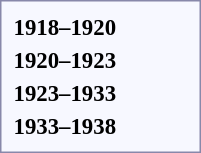<table style="border:1px solid #8888aa; background-color:#f7f8ff; padding:5px; font-size:95%; margin: 0px 12px 12px 0px;">
<tr style="text-align:center;">
<td rowspan=2><strong>1918–1920</strong></td>
<td colspan=4 rowspan=2></td>
<td colspan=2></td>
<td colspan=2></td>
<td colspan=2></td>
<td colspan=2></td>
<td colspan=2></td>
<td colspan=2></td>
<td colspan=4></td>
<td colspan=2></td>
<td colspan=2></td>
<td colspan=12></td>
</tr>
<tr style="text-align:center;">
<td colspan=2></td>
<td colspan=2></td>
<td colspan=2></td>
<td colspan=2></td>
<td colspan=2></td>
<td colspan=2></td>
<td colspan=4></td>
<td colspan=2></td>
<td colspan=2></td>
</tr>
<tr style="text-align:center;">
<td rowspan=2><strong>1920–1923</strong></td>
<td colspan=4 rowspan=2></td>
<td colspan=2></td>
<td colspan=2></td>
<td colspan=2></td>
<td colspan=2></td>
<td colspan=2></td>
<td colspan=2></td>
<td colspan=2></td>
<td colspan=2></td>
<td colspan=2></td>
<td colspan=2></td>
<td colspan=12></td>
</tr>
<tr style="text-align:center;">
<td colspan=2></td>
<td colspan=2></td>
<td colspan=2></td>
<td colspan=2></td>
<td colspan=2></td>
<td colspan=2></td>
<td colspan=2></td>
<td colspan=2></td>
<td colspan=2></td>
<td colspan=2></td>
</tr>
<tr style="text-align:center;">
<td rowspan=2><strong>1923–1933</strong></td>
<td colspan=4 rowspan=2></td>
<td colspan=2></td>
<td colspan=2></td>
<td colspan=2></td>
<td colspan=2></td>
<td colspan=2></td>
<td colspan=2></td>
<td colspan=2></td>
<td colspan=2></td>
<td colspan=2></td>
<td colspan=2></td>
<td colspan=12></td>
</tr>
<tr style="text-align:center;">
<td colspan=2></td>
<td colspan=2></td>
<td colspan=2></td>
<td colspan=2></td>
<td colspan=2></td>
<td colspan=2></td>
<td colspan=2></td>
<td colspan=2></td>
<td colspan=2></td>
<td colspan=2></td>
</tr>
<tr style="text-align:center;">
<td rowspan=2><strong>1933–1938</strong></td>
<td colspan=4 rowspan=2></td>
<td colspan=2></td>
<td colspan=2></td>
<td colspan=2></td>
<td colspan=2></td>
<td colspan=2></td>
<td colspan=2></td>
<td colspan=4></td>
<td colspan=2></td>
<td colspan=2></td>
<td colspan=12></td>
</tr>
<tr style="text-align:center;">
<td colspan=2></td>
<td colspan=2></td>
<td colspan=2></td>
<td colspan=2></td>
<td colspan=2></td>
<td colspan=2></td>
<td colspan=4></td>
<td colspan=2></td>
<td colspan=2></td>
</tr>
</table>
